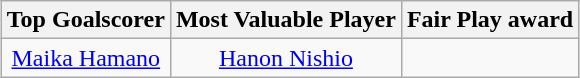<table class="wikitable" style="text-align: center; margin: 0 auto;">
<tr>
<th>Top Goalscorer</th>
<th>Most Valuable Player</th>
<th>Fair Play award</th>
</tr>
<tr>
<td> <a href='#'>Maika Hamano</a></td>
<td> <a href='#'>Hanon Nishio</a></td>
<td></td>
</tr>
</table>
